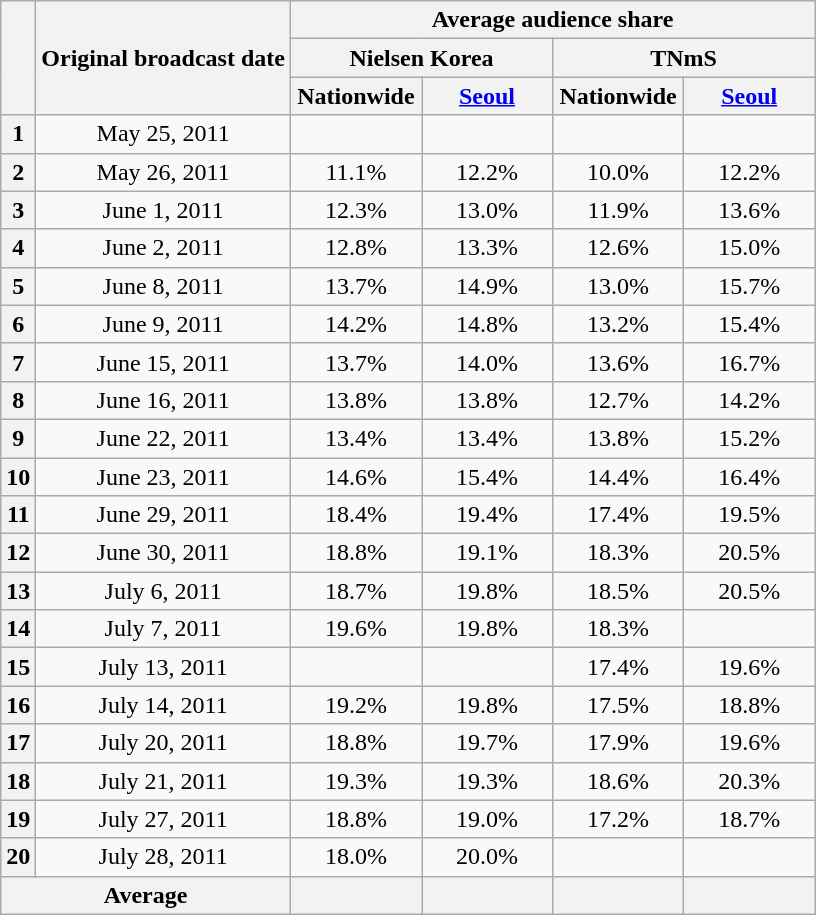<table class=wikitable style="text-align:center">
<tr>
<th rowspan="3"></th>
<th rowspan="3">Original broadcast date</th>
<th colspan="4">Average audience share</th>
</tr>
<tr>
<th colspan="2">Nielsen Korea</th>
<th colspan="2">TNmS</th>
</tr>
<tr>
<th width="80">Nationwide</th>
<th width="80"><a href='#'>Seoul</a></th>
<th width="80">Nationwide</th>
<th width="80"><a href='#'>Seoul</a></th>
</tr>
<tr>
<th>1</th>
<td>May 25, 2011</td>
<td><strong></strong> </td>
<td><strong></strong> </td>
<td><strong></strong> </td>
<td><strong></strong> </td>
</tr>
<tr>
<th>2</th>
<td>May 26, 2011</td>
<td>11.1% </td>
<td>12.2% </td>
<td>10.0% </td>
<td>12.2% </td>
</tr>
<tr>
<th>3</th>
<td>June 1, 2011</td>
<td>12.3% </td>
<td>13.0% </td>
<td>11.9% </td>
<td>13.6% </td>
</tr>
<tr>
<th>4</th>
<td>June 2, 2011</td>
<td>12.8% </td>
<td>13.3% </td>
<td>12.6% </td>
<td>15.0% </td>
</tr>
<tr>
<th>5</th>
<td>June 8, 2011</td>
<td>13.7% </td>
<td>14.9% </td>
<td>13.0% </td>
<td>15.7% </td>
</tr>
<tr>
<th>6</th>
<td>June 9, 2011</td>
<td>14.2% </td>
<td>14.8% </td>
<td>13.2% </td>
<td>15.4% </td>
</tr>
<tr>
<th>7</th>
<td>June 15, 2011</td>
<td>13.7% </td>
<td>14.0% </td>
<td>13.6% </td>
<td>16.7% </td>
</tr>
<tr>
<th>8</th>
<td>June 16, 2011</td>
<td>13.8% </td>
<td>13.8% </td>
<td>12.7% </td>
<td>14.2% </td>
</tr>
<tr>
<th>9</th>
<td>June 22, 2011</td>
<td>13.4% </td>
<td>13.4% </td>
<td>13.8% </td>
<td>15.2% </td>
</tr>
<tr>
<th>10</th>
<td>June 23, 2011</td>
<td>14.6% </td>
<td>15.4% </td>
<td>14.4% </td>
<td>16.4% </td>
</tr>
<tr>
<th>11</th>
<td>June 29, 2011</td>
<td>18.4% </td>
<td>19.4% </td>
<td>17.4% </td>
<td>19.5% </td>
</tr>
<tr>
<th>12</th>
<td>June 30, 2011</td>
<td>18.8% </td>
<td>19.1% </td>
<td>18.3% </td>
<td>20.5% </td>
</tr>
<tr>
<th>13</th>
<td>July 6, 2011</td>
<td>18.7% </td>
<td>19.8% </td>
<td>18.5% </td>
<td>20.5% </td>
</tr>
<tr>
<th>14</th>
<td>July 7, 2011</td>
<td>19.6% </td>
<td>19.8% </td>
<td>18.3% </td>
<td><strong></strong> </td>
</tr>
<tr>
<th>15</th>
<td>July 13, 2011</td>
<td><strong></strong> </td>
<td><strong></strong> </td>
<td>17.4% </td>
<td>19.6% </td>
</tr>
<tr>
<th>16</th>
<td>July 14, 2011</td>
<td>19.2% </td>
<td>19.8% </td>
<td>17.5% </td>
<td>18.8% </td>
</tr>
<tr>
<th>17</th>
<td>July 20, 2011</td>
<td>18.8% </td>
<td>19.7% </td>
<td>17.9% </td>
<td>19.6% </td>
</tr>
<tr>
<th>18</th>
<td>July 21, 2011</td>
<td>19.3% </td>
<td>19.3% </td>
<td>18.6% </td>
<td>20.3% </td>
</tr>
<tr>
<th>19</th>
<td>July 27, 2011</td>
<td>18.8% </td>
<td>19.0% </td>
<td>17.2% </td>
<td>18.7% </td>
</tr>
<tr>
<th>20</th>
<td>July 28, 2011</td>
<td>18.0% </td>
<td>20.0% </td>
<td><strong></strong> </td>
<td><strong></strong> </td>
</tr>
<tr>
<th colspan="2">Average</th>
<th></th>
<th></th>
<th></th>
<th></th>
</tr>
</table>
